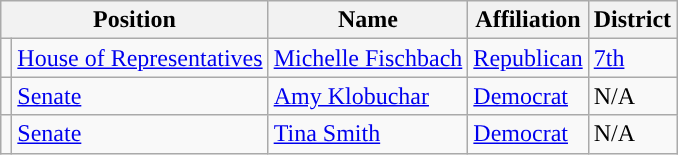<table class="wikitable">
<tr>
<th colspan="2">Position</th>
<th>Name</th>
<th>Affiliation</th>
<th>District</th>
</tr>
<tr>
<td style="background-color:"></td>
<td><a href='#'>House of Representatives</a></td>
<td><a href='#'>Michelle Fischbach</a></td>
<td><a href='#'>Republican</a></td>
<td><a href='#'>7th</a></td>
</tr>
<tr>
<td style="background-color:"></td>
<td><a href='#'>Senate</a></td>
<td><a href='#'>Amy Klobuchar</a></td>
<td><a href='#'>Democrat</a></td>
<td>N/A</td>
</tr>
<tr>
<td style="background-color:"></td>
<td><a href='#'>Senate</a></td>
<td><a href='#'>Tina Smith</a></td>
<td><a href='#'>Democrat</a></td>
<td>N/A</td>
</tr>
</table>
